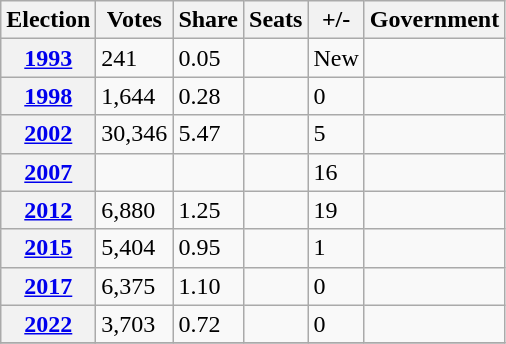<table class="wikitable">
<tr>
<th>Election</th>
<th>Votes</th>
<th>Share</th>
<th>Seats</th>
<th>+/-</th>
<th>Government</th>
</tr>
<tr>
<th><a href='#'>1993</a></th>
<td>241</td>
<td>0.05</td>
<td></td>
<td>New</td>
<td></td>
</tr>
<tr>
<th><a href='#'>1998</a></th>
<td>1,644</td>
<td>0.28</td>
<td></td>
<td> 0</td>
<td></td>
</tr>
<tr>
<th><a href='#'>2002</a></th>
<td>30,346</td>
<td>5.47</td>
<td></td>
<td> 5</td>
<td></td>
</tr>
<tr>
<th><a href='#'>2007</a></th>
<td></td>
<td></td>
<td></td>
<td> 16</td>
<td></td>
</tr>
<tr>
<th><a href='#'>2012</a></th>
<td>6,880</td>
<td>1.25</td>
<td></td>
<td> 19</td>
<td></td>
</tr>
<tr>
<th><a href='#'>2015</a></th>
<td>5,404</td>
<td>0.95</td>
<td></td>
<td> 1</td>
<td></td>
</tr>
<tr>
<th><a href='#'>2017</a></th>
<td>6,375</td>
<td>1.10</td>
<td></td>
<td> 0</td>
<td></td>
</tr>
<tr>
<th><a href='#'>2022</a></th>
<td>3,703</td>
<td>0.72</td>
<td></td>
<td> 0</td>
<td></td>
</tr>
<tr>
</tr>
</table>
